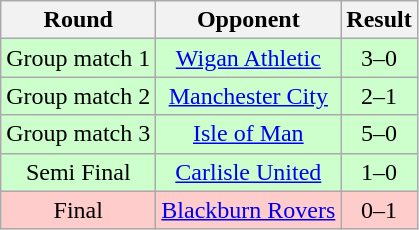<table class="wikitable" style="font-size:100%; text-align:center">
<tr>
<th>Round</th>
<th>Opponent</th>
<th>Result</th>
</tr>
<tr style="background-color: #CCFFCC;">
<td>Group match 1</td>
<td><a href='#'>Wigan Athletic</a></td>
<td>3–0</td>
</tr>
<tr style="background-color: #CCFFCC;">
<td>Group match 2</td>
<td><a href='#'>Manchester City</a></td>
<td>2–1</td>
</tr>
<tr style="background-color: #CCFFCC;">
<td>Group match 3</td>
<td><a href='#'>Isle of Man</a></td>
<td>5–0</td>
</tr>
<tr style="background-color: #CCFFCC;">
<td>Semi Final</td>
<td><a href='#'>Carlisle United</a></td>
<td>1–0</td>
</tr>
<tr style="background-color: #FFCCCC;">
<td>Final</td>
<td><a href='#'>Blackburn Rovers</a></td>
<td>0–1</td>
</tr>
</table>
